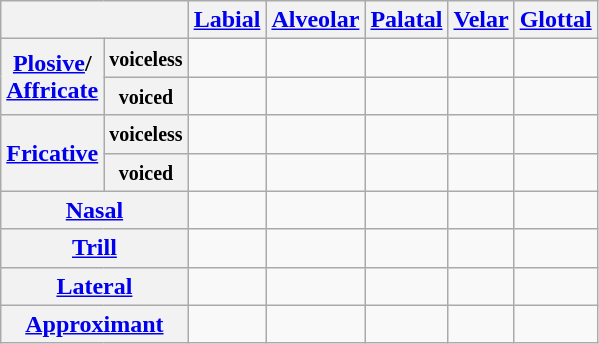<table class="wikitable" style="text-align:center">
<tr>
<th colspan="2"></th>
<th><a href='#'>Labial</a></th>
<th><a href='#'>Alveolar</a></th>
<th><a href='#'>Palatal</a></th>
<th><a href='#'>Velar</a></th>
<th><a href='#'>Glottal</a></th>
</tr>
<tr>
<th rowspan="2"><a href='#'>Plosive</a>/<br><a href='#'>Affricate</a></th>
<th><small>voiceless</small></th>
<td></td>
<td></td>
<td></td>
<td></td>
<td></td>
</tr>
<tr>
<th><small>voiced</small></th>
<td></td>
<td></td>
<td></td>
<td></td>
<td></td>
</tr>
<tr>
<th rowspan="2"><a href='#'>Fricative</a></th>
<th><small>voiceless</small></th>
<td></td>
<td></td>
<td></td>
<td></td>
<td></td>
</tr>
<tr>
<th><small>voiced</small></th>
<td></td>
<td></td>
<td></td>
<td></td>
<td></td>
</tr>
<tr>
<th colspan="2"><a href='#'>Nasal</a></th>
<td></td>
<td></td>
<td></td>
<td></td>
<td></td>
</tr>
<tr>
<th colspan="2"><a href='#'>Trill</a></th>
<td></td>
<td></td>
<td></td>
<td></td>
<td></td>
</tr>
<tr>
<th colspan="2"><a href='#'>Lateral</a></th>
<td></td>
<td></td>
<td></td>
<td></td>
<td></td>
</tr>
<tr>
<th colspan="2"><a href='#'>Approximant</a></th>
<td></td>
<td></td>
<td></td>
<td></td>
<td></td>
</tr>
</table>
